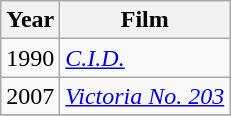<table class="wikitable sortable">
<tr>
<th>Year</th>
<th>Film</th>
</tr>
<tr>
<td>1990</td>
<td><em><a href='#'>C.I.D.</a></em></td>
</tr>
<tr>
<td>2007</td>
<td><em><a href='#'>Victoria No. 203</a></em></td>
</tr>
<tr>
</tr>
</table>
